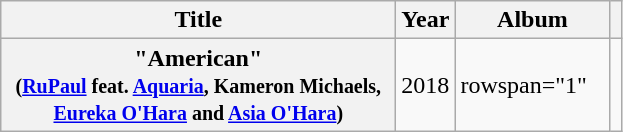<table class="wikitable plainrowheaders" style="text-align:left;">
<tr>
<th scope="col"  style="width:16em;">Title</th>
<th scope="col"  style="width:2em;">Year</th>
<th scope="col"  style="width:6em;">Album</th>
<th rowspan="1"  style="text-align: center;"></th>
</tr>
<tr>
<th scope="row">"American"<br><small>(<a href='#'>RuPaul</a> feat. <a href='#'>Aquaria</a>, Kameron Michaels, <a href='#'>Eureka O'Hara</a> and <a href='#'>Asia O'Hara</a>)</small></th>
<td rowspan="1">2018</td>
<td>rowspan="1" </td>
<td style="text-align: center;"></td>
</tr>
</table>
